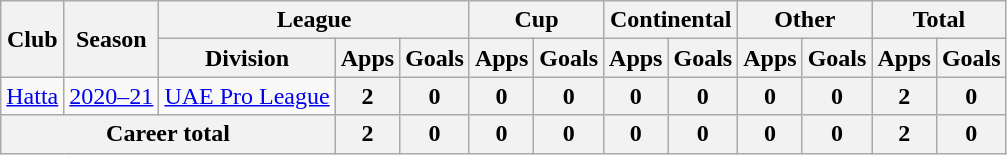<table class="wikitable" style="text-align: center">
<tr>
<th rowspan="2">Club</th>
<th rowspan="2">Season</th>
<th colspan="3">League</th>
<th colspan="2">Cup</th>
<th colspan="2">Continental</th>
<th colspan="2">Other</th>
<th colspan="2">Total</th>
</tr>
<tr>
<th>Division</th>
<th>Apps</th>
<th>Goals</th>
<th>Apps</th>
<th>Goals</th>
<th>Apps</th>
<th>Goals</th>
<th>Apps</th>
<th>Goals</th>
<th>Apps</th>
<th>Goals</th>
</tr>
<tr>
<td><a href='#'>Hatta</a></td>
<td><a href='#'>2020–21</a></td>
<td><a href='#'>UAE Pro League</a></td>
<th>2</th>
<th>0</th>
<th>0</th>
<th>0</th>
<th>0</th>
<th>0</th>
<th>0</th>
<th>0</th>
<th>2</th>
<th>0</th>
</tr>
<tr>
<th colspan="3"><strong>Career total</strong></th>
<th>2</th>
<th>0</th>
<th>0</th>
<th>0</th>
<th>0</th>
<th>0</th>
<th>0</th>
<th>0</th>
<th>2</th>
<th>0</th>
</tr>
</table>
